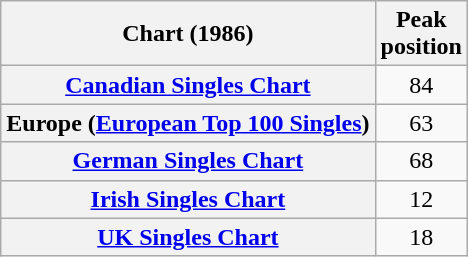<table class="wikitable sortable plainrowheaders" style="text-align:center">
<tr>
<th>Chart (1986)</th>
<th>Peak<br>position</th>
</tr>
<tr>
<th scope="row"><a href='#'>Canadian Singles Chart</a></th>
<td>84</td>
</tr>
<tr>
<th scope="row">Europe (<a href='#'>European Top 100 Singles</a>)</th>
<td>63</td>
</tr>
<tr>
<th scope="row"><a href='#'>German Singles Chart</a></th>
<td>68</td>
</tr>
<tr>
<th scope="row"><a href='#'>Irish Singles Chart</a></th>
<td>12</td>
</tr>
<tr>
<th scope="row"><a href='#'>UK Singles Chart</a></th>
<td>18</td>
</tr>
</table>
